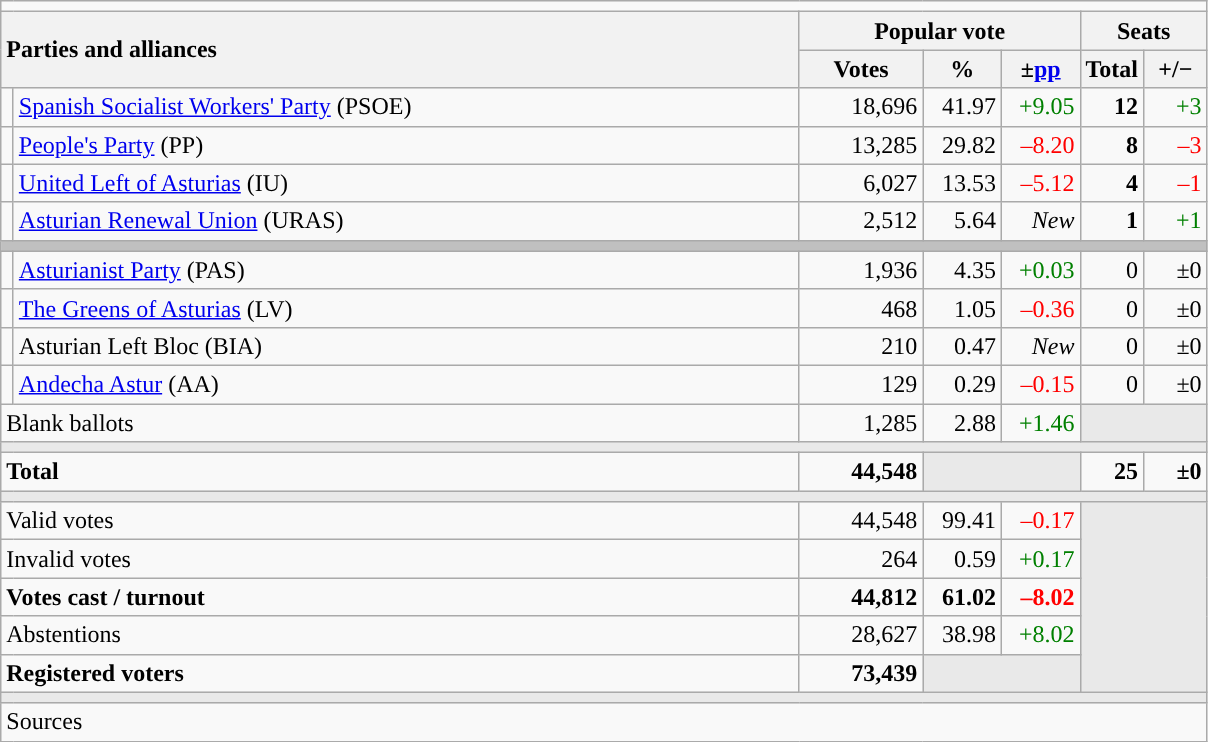<table class="wikitable" style="text-align:right;">
<tr>
<td colspan="7"></td>
</tr>
<tr>
<th style="text-align:left;" rowspan="2" colspan="2" width="525">Parties and alliances</th>
<th colspan="3">Popular vote</th>
<th colspan="2">Seats</th>
</tr>
<tr>
<th width="75">Votes</th>
<th width="45">%</th>
<th width="45">±<a href='#'>pp</a></th>
<th width="35">Total</th>
<th width="35">+/−</th>
</tr>
<tr>
<td width="1" style="color:inherit;background:"></td>
<td align="left"><a href='#'>Spanish Socialist Workers' Party</a> (PSOE)</td>
<td>18,696</td>
<td>41.97</td>
<td style="color:green;">+9.05</td>
<td><strong>12</strong></td>
<td style="color:green;">+3</td>
</tr>
<tr>
<td style="color:inherit;background:"></td>
<td align="left"><a href='#'>People's Party</a> (PP)</td>
<td>13,285</td>
<td>29.82</td>
<td style="color:red;">–8.20</td>
<td><strong>8</strong></td>
<td style="color:red;">–3</td>
</tr>
<tr>
<td style="color:inherit;background:"></td>
<td align="left"><a href='#'>United Left of Asturias</a> (IU)</td>
<td>6,027</td>
<td>13.53</td>
<td style="color:red;">–5.12</td>
<td><strong>4</strong></td>
<td style="color:red;">–1</td>
</tr>
<tr>
<td style="color:inherit;background:"></td>
<td align="left"><a href='#'>Asturian Renewal Union</a> (URAS)</td>
<td>2,512</td>
<td>5.64</td>
<td><em>New</em></td>
<td><strong>1</strong></td>
<td style="color:green;">+1</td>
</tr>
<tr>
<td colspan="7" bgcolor="#C0C0C0"></td>
</tr>
<tr>
<td style="color:inherit;background:"></td>
<td align="left"><a href='#'>Asturianist Party</a> (PAS)</td>
<td>1,936</td>
<td>4.35</td>
<td style="color:green;">+0.03</td>
<td>0</td>
<td>±0</td>
</tr>
<tr>
<td style="color:inherit;background:"></td>
<td align="left"><a href='#'>The Greens of Asturias</a> (LV)</td>
<td>468</td>
<td>1.05</td>
<td style="color:red;">–0.36</td>
<td>0</td>
<td>±0</td>
</tr>
<tr>
<td style="color:inherit;background:"></td>
<td align="left">Asturian Left Bloc (BIA)</td>
<td>210</td>
<td>0.47</td>
<td><em>New</em></td>
<td>0</td>
<td>±0</td>
</tr>
<tr>
<td style="color:inherit;background:"></td>
<td align="left"><a href='#'>Andecha Astur</a> (AA)</td>
<td>129</td>
<td>0.29</td>
<td style="color:red;">–0.15</td>
<td>0</td>
<td>±0</td>
</tr>
<tr>
<td align="left" colspan="2">Blank ballots</td>
<td>1,285</td>
<td>2.88</td>
<td style="color:green;">+1.46</td>
<td bgcolor="#E9E9E9" colspan="2"></td>
</tr>
<tr>
<td colspan="7" bgcolor="#E9E9E9"></td>
</tr>
<tr style="font-weight:bold;">
<td align="left" colspan="2">Total</td>
<td>44,548</td>
<td bgcolor="#E9E9E9" colspan="2"></td>
<td>25</td>
<td>±0</td>
</tr>
<tr>
<td colspan="7" bgcolor="#E9E9E9"></td>
</tr>
<tr>
<td align="left" colspan="2">Valid votes</td>
<td>44,548</td>
<td>99.41</td>
<td style="color:red;">–0.17</td>
<td bgcolor="#E9E9E9" colspan="2" rowspan="5"></td>
</tr>
<tr>
<td align="left" colspan="2">Invalid votes</td>
<td>264</td>
<td>0.59</td>
<td style="color:green;">+0.17</td>
</tr>
<tr style="font-weight:bold;">
<td align="left" colspan="2">Votes cast / turnout</td>
<td>44,812</td>
<td>61.02</td>
<td style="color:red;">–8.02</td>
</tr>
<tr>
<td align="left" colspan="2">Abstentions</td>
<td>28,627</td>
<td>38.98</td>
<td style="color:green;">+8.02</td>
</tr>
<tr style="font-weight:bold;">
<td align="left" colspan="2">Registered voters</td>
<td>73,439</td>
<td bgcolor="#E9E9E9" colspan="2"></td>
</tr>
<tr>
<td colspan="7" bgcolor="#E9E9E9"></td>
</tr>
<tr>
<td align="left" colspan="7">Sources</td>
</tr>
</table>
